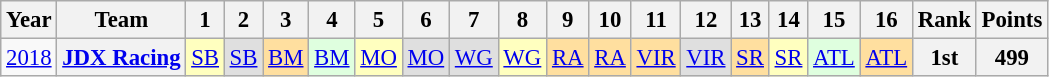<table class="wikitable" border="1" style="text-align:center; font-size:95%;">
<tr valign="top">
<th>Year</th>
<th>Team</th>
<th>1</th>
<th>2</th>
<th>3</th>
<th>4</th>
<th>5</th>
<th>6</th>
<th>7</th>
<th>8</th>
<th>9</th>
<th>10</th>
<th>11</th>
<th>12</th>
<th>13</th>
<th>14</th>
<th>15</th>
<th>16</th>
<th>Rank</th>
<th>Points</th>
</tr>
<tr>
<td><a href='#'>2018</a></td>
<th><a href='#'>JDX Racing</a></th>
<td style="background-color:#FFFFBF"><a href='#'>SB</a><br><small></small></td>
<td style="background-color:#DFDFDF"><a href='#'>SB</a><br><small></small></td>
<td style="background-color:#FFDF9F"><a href='#'>BM</a><br><small></small></td>
<td style="background-color:#DFFFDF"><a href='#'>BM</a><br><small></small></td>
<td style="background-color:#FFFFBF"><a href='#'>MO</a><br><small></small></td>
<td style="background-color:#DFDFDF"><a href='#'>MO</a><br><small></small></td>
<td style="background-color:#DFDFDF"><a href='#'>WG</a><br><small></small></td>
<td style="background-color:#FFFFBF"><a href='#'>WG</a><br><small></small></td>
<td style="background-color:#FFDF9F"><a href='#'>RA</a><br><small></small></td>
<td style="background-color:#FFDF9F"><a href='#'>RA</a><br><small></small></td>
<td style="background-color:#FFDF9F"><a href='#'>VIR</a><br><small></small></td>
<td style="background-color:#DFDFDF"><a href='#'>VIR</a><br><small></small></td>
<td style="background-color:#FFDF9F"><a href='#'>SR</a><br><small></small></td>
<td style="background-color:#FFFFBF"><a href='#'>SR</a><br><small></small></td>
<td style="background-color:#DFFFDF"><a href='#'>ATL</a><br><small></small></td>
<td style="background-color:#FFDF9F"><a href='#'>ATL</a><br><small></small></td>
<th>1st</th>
<th>499</th>
</tr>
</table>
